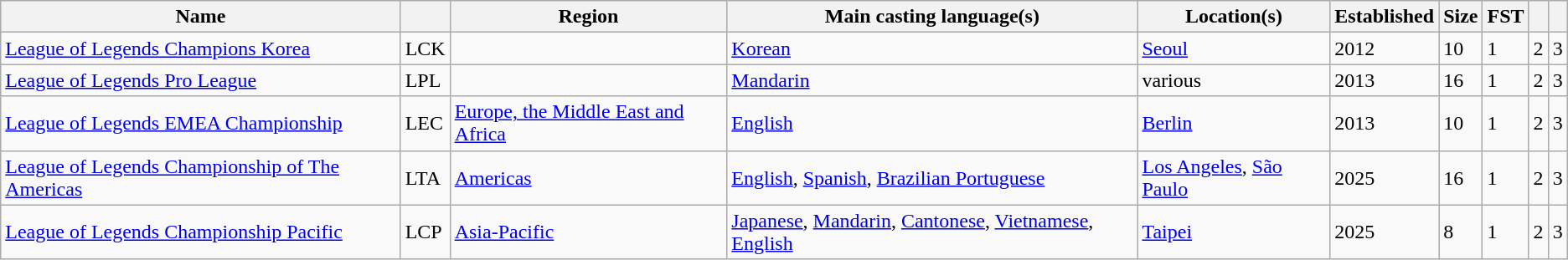<table class="wikitable plainrowheaders sortable">
<tr>
<th rowspan="2">Name</th>
<th rowspan="2"></th>
<th rowspan="2">Region</th>
<th rowspan="2">Main casting language(s)</th>
<th rowspan="2">Location(s)</th>
<th rowspan="2">Established</th>
<th rowspan="2">Size</th>
<th rowspan="2">FST</th>
<th rowspan="2"></th>
<th rowspan="2"></th>
</tr>
<tr>
</tr>
<tr>
<td scope="row"><a href='#'>League of Legends Champions Korea</a></td>
<td>LCK</td>
<td></td>
<td><a href='#'>Korean</a></td>
<td><a href='#'>Seoul</a></td>
<td>2012</td>
<td>10</td>
<td>1</td>
<td>2</td>
<td>3</td>
</tr>
<tr>
<td scope="row"><a href='#'>League of Legends Pro League</a></td>
<td>LPL</td>
<td></td>
<td><a href='#'>Mandarin</a></td>
<td>various</td>
<td>2013</td>
<td>16</td>
<td>1</td>
<td>2</td>
<td>3</td>
</tr>
<tr>
<td scope="row"><a href='#'>League of Legends EMEA Championship</a></td>
<td>LEC</td>
<td> <a href='#'>Europe, the Middle East and Africa</a></td>
<td><a href='#'>English</a></td>
<td><a href='#'>Berlin</a></td>
<td>2013</td>
<td>10</td>
<td>1</td>
<td>2</td>
<td>3</td>
</tr>
<tr>
<td scope="row"><a href='#'>League of Legends Championship of The Americas</a></td>
<td>LTA</td>
<td><a href='#'>Americas</a></td>
<td><a href='#'>English</a>, <a href='#'>Spanish</a>, <a href='#'>Brazilian Portuguese</a></td>
<td><a href='#'>Los Angeles</a>, <a href='#'>São Paulo</a></td>
<td>2025</td>
<td>16</td>
<td>1</td>
<td>2</td>
<td>3</td>
</tr>
<tr>
<td><a href='#'>League of Legends Championship Pacific</a></td>
<td>LCP</td>
<td><a href='#'>Asia-Pacific</a></td>
<td><a href='#'>Japanese</a>, <a href='#'>Mandarin</a>, <a href='#'>Cantonese</a>, <a href='#'>Vietnamese</a>, <a href='#'>English</a></td>
<td><a href='#'>Taipei</a></td>
<td>2025</td>
<td>8</td>
<td>1</td>
<td>2</td>
<td>3</td>
</tr>
</table>
